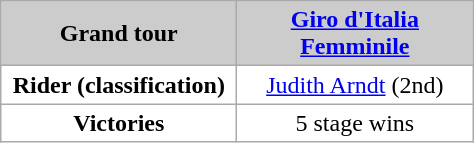<table class="wikitable" style="background-color:#ffffff; text-align:center;">
<tr ---->
<th scope="row" style="background-color:#CCCCCC; text-align:center; width:150px;">Grand tour</th>
<th scope="col" style="background-color:#CCCCCC; width:150px;"><a href='#'>Giro d'Italia Femminile</a></th>
</tr>
<tr>
<th scope="row" style="background-color:#ffffff; text-align:center;">Rider (classification)</th>
<td><a href='#'>Judith Arndt</a> (2nd)</td>
</tr>
<tr>
<th scope="row" style="background-color:#ffffff; text-align:center;">Victories</th>
<td>5 stage wins</td>
</tr>
</table>
